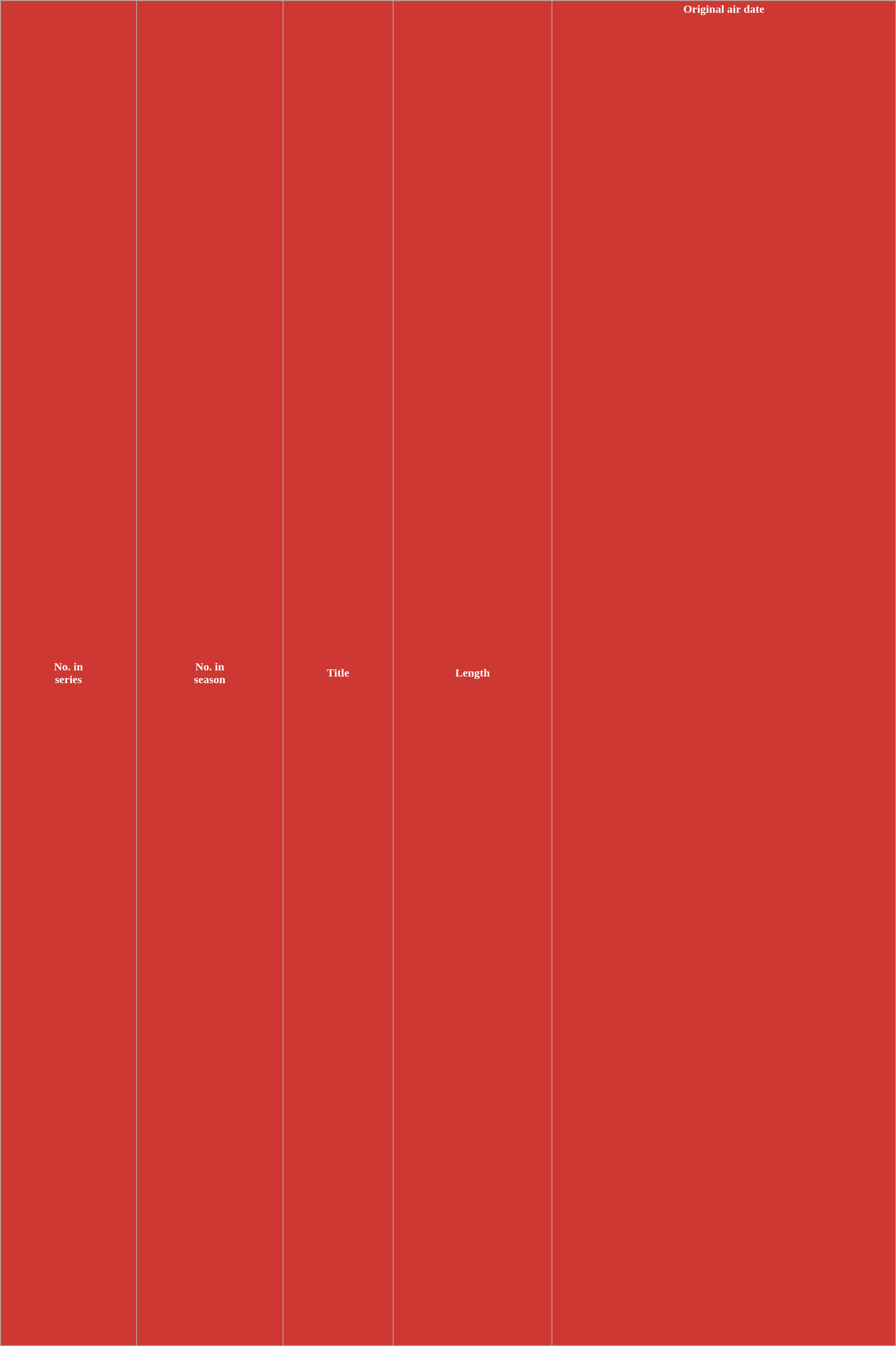<table class="wikitable plainrowheaders" style="width:100%; margin:auto; background:#FFFFFF;">
<tr>
<th scope="col" style="background-color: #CD3832; color:#fff; text-align: center;">No. in<br>series</th>
<th scope="col" style="background-color: #CD3832; color:#fff; text-align: center;">No. in<br>season</th>
<th scope="col" style="background-color: #CD3832; color:#fff; text-align: center;">Title</th>
<th scope="col" style="background-color: #CD3832; color:#fff; text-align: center;">Length</th>
<th scope="col" style="background-color: #CD3832; color:#fff; text-align: center;">Original air date<br><br><br><br><br><br><br><br><br><br><br><br><br><br><br><br><br><br><br><br><br><br><br><br><br><br><br><br><br><br><br><br><br><br><br><br><br><br><br><br><br><br><br><br><br><br><br><br><br><br><br><br><br><br><br><br><br><br><br><br><br><br><br><br><br><br><br><br><br><br><br><br><br><br><br><br><br><br><br><br><br><br><br><br><br><br><br><br><br><br><br><br><br><br><br><br><br><br><br><br><br><br><br><br><br></th>
</tr>
</table>
